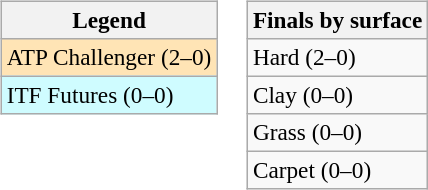<table>
<tr valign=top>
<td><br><table class=wikitable style=font-size:97%>
<tr>
<th>Legend</th>
</tr>
<tr bgcolor=moccasin>
<td>ATP Challenger (2–0)</td>
</tr>
<tr bgcolor=cffcff>
<td>ITF Futures (0–0)</td>
</tr>
</table>
</td>
<td><br><table class=wikitable style=font-size:97%>
<tr>
<th>Finals by surface</th>
</tr>
<tr>
<td>Hard (2–0)</td>
</tr>
<tr>
<td>Clay (0–0)</td>
</tr>
<tr>
<td>Grass (0–0)</td>
</tr>
<tr>
<td>Carpet (0–0)</td>
</tr>
</table>
</td>
</tr>
</table>
